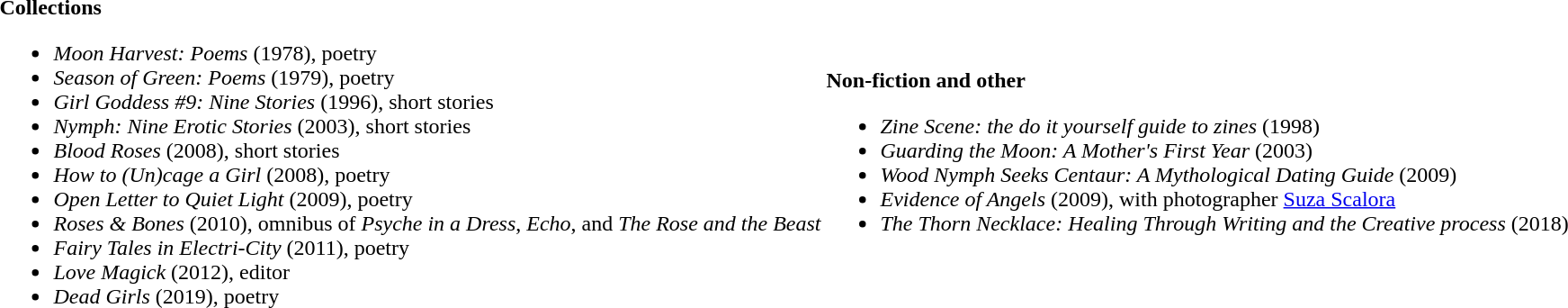<table>
<tr>
<td><strong>Collections</strong><br><ul><li><em>Moon Harvest: Poems</em> (1978), poetry</li><li><em>Season of Green: Poems</em> (1979), poetry</li><li><em>Girl Goddess #9: Nine Stories </em>(1996), short stories</li><li><em>Nymph: Nine Erotic Stories</em> (2003), short stories</li><li><em>Blood Roses</em> (2008), short stories</li><li><em>How to (Un)cage a Girl</em> (2008), poetry</li><li><em>Open Letter to Quiet Light</em> (2009), poetry</li><li><em>Roses & Bones</em> (2010), omnibus of <em>Psyche in a Dress</em>, <em>Echo</em>, and <em>The Rose and the Beast</em></li><li><em>Fairy Tales in Electri-City</em> (2011), poetry</li><li><em>Love Magick</em> (2012), editor</li><li><em>Dead Girls</em> (2019), poetry</li></ul></td>
<td><strong>Non-fiction and other</strong><br><ul><li><em>Zine Scene: the do it yourself guide to zines</em> (1998)</li><li><em>Guarding the Moon: A Mother's First Year</em> (2003)</li><li><em>Wood Nymph Seeks Centaur: A Mythological Dating Guide</em> (2009)</li><li><em>Evidence of Angels</em> (2009), with photographer <a href='#'>Suza Scalora</a></li><li><em>The Thorn Necklace: Healing Through Writing and the Creative process</em> (2018)</li></ul></td>
</tr>
</table>
